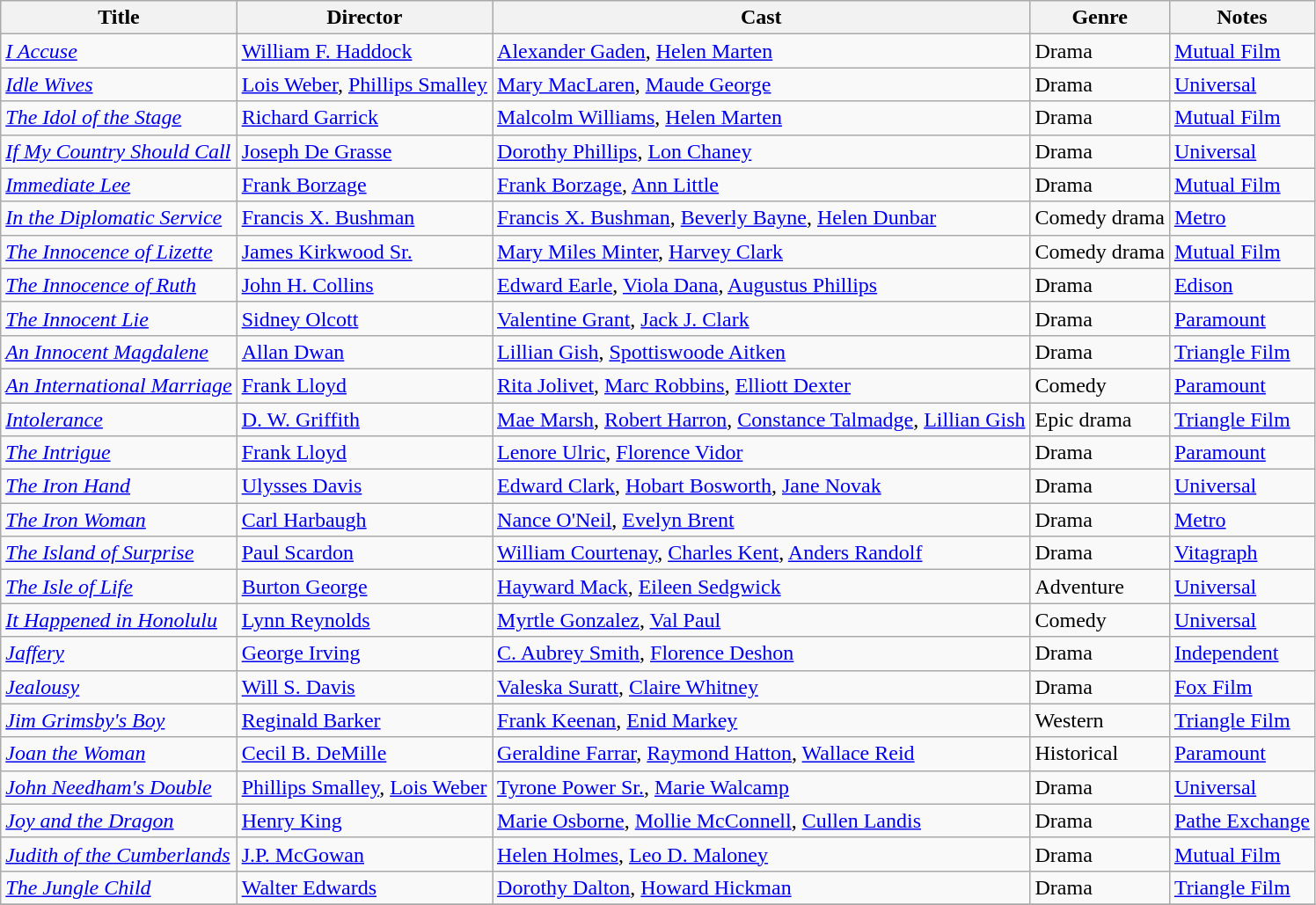<table class="wikitable">
<tr>
<th>Title</th>
<th>Director</th>
<th>Cast</th>
<th>Genre</th>
<th>Notes</th>
</tr>
<tr>
<td><em><a href='#'>I Accuse</a></em></td>
<td><a href='#'>William F. Haddock</a></td>
<td><a href='#'>Alexander Gaden</a>, <a href='#'>Helen Marten</a></td>
<td>Drama</td>
<td><a href='#'>Mutual Film</a></td>
</tr>
<tr>
<td><em><a href='#'>Idle Wives</a></em></td>
<td><a href='#'>Lois Weber</a>, <a href='#'>Phillips Smalley</a></td>
<td><a href='#'>Mary MacLaren</a>, <a href='#'>Maude George</a></td>
<td>Drama</td>
<td><a href='#'>Universal</a></td>
</tr>
<tr>
<td><em><a href='#'>The Idol of the Stage</a></em></td>
<td><a href='#'>Richard Garrick</a></td>
<td><a href='#'>Malcolm Williams</a>, <a href='#'>Helen Marten</a></td>
<td>Drama</td>
<td><a href='#'>Mutual Film</a></td>
</tr>
<tr>
<td><em><a href='#'>If My Country Should Call</a></em></td>
<td><a href='#'>Joseph De Grasse</a></td>
<td><a href='#'>Dorothy Phillips</a>, <a href='#'>Lon Chaney</a></td>
<td>Drama</td>
<td><a href='#'>Universal</a></td>
</tr>
<tr>
<td><em><a href='#'>Immediate Lee</a></em></td>
<td><a href='#'>Frank Borzage</a></td>
<td><a href='#'>Frank Borzage</a>, <a href='#'>Ann Little</a></td>
<td>Drama</td>
<td><a href='#'>Mutual Film</a></td>
</tr>
<tr>
<td><em><a href='#'>In the Diplomatic Service</a></em></td>
<td><a href='#'>Francis X. Bushman</a></td>
<td><a href='#'>Francis X. Bushman</a>, <a href='#'>Beverly Bayne</a>, <a href='#'>Helen Dunbar</a></td>
<td>Comedy drama</td>
<td><a href='#'>Metro</a></td>
</tr>
<tr>
<td><em><a href='#'>The Innocence of Lizette</a></em></td>
<td><a href='#'>James Kirkwood Sr.</a></td>
<td><a href='#'>Mary Miles Minter</a>, <a href='#'>Harvey Clark</a></td>
<td>Comedy drama</td>
<td><a href='#'>Mutual Film</a></td>
</tr>
<tr>
<td><em><a href='#'>The Innocence of Ruth</a></em></td>
<td><a href='#'>John H. Collins</a></td>
<td><a href='#'>Edward Earle</a>, <a href='#'>Viola Dana</a>, <a href='#'>Augustus Phillips</a></td>
<td>Drama</td>
<td><a href='#'>Edison</a></td>
</tr>
<tr>
<td><em><a href='#'>The Innocent Lie</a></em></td>
<td><a href='#'>Sidney Olcott</a></td>
<td><a href='#'>Valentine Grant</a>, <a href='#'>Jack J. Clark</a></td>
<td>Drama</td>
<td><a href='#'>Paramount</a></td>
</tr>
<tr>
<td><em><a href='#'>An Innocent Magdalene</a></em></td>
<td><a href='#'>Allan Dwan</a></td>
<td><a href='#'>Lillian Gish</a>, <a href='#'>Spottiswoode Aitken</a></td>
<td>Drama</td>
<td><a href='#'>Triangle Film</a></td>
</tr>
<tr>
<td><em><a href='#'>An International Marriage</a></em></td>
<td><a href='#'>Frank Lloyd</a></td>
<td><a href='#'>Rita Jolivet</a>, <a href='#'>Marc Robbins</a>, <a href='#'>Elliott Dexter</a></td>
<td>Comedy</td>
<td><a href='#'>Paramount</a></td>
</tr>
<tr>
<td><em><a href='#'>Intolerance</a></em></td>
<td><a href='#'>D. W. Griffith</a></td>
<td><a href='#'>Mae Marsh</a>, <a href='#'>Robert Harron</a>, <a href='#'>Constance Talmadge</a>, <a href='#'>Lillian Gish</a></td>
<td>Epic drama</td>
<td><a href='#'>Triangle Film</a></td>
</tr>
<tr>
<td><em><a href='#'>The Intrigue</a></em></td>
<td><a href='#'>Frank Lloyd</a></td>
<td><a href='#'>Lenore Ulric</a>, <a href='#'>Florence Vidor</a></td>
<td>Drama</td>
<td><a href='#'>Paramount</a></td>
</tr>
<tr>
<td><em><a href='#'>The Iron Hand</a></em></td>
<td><a href='#'>Ulysses Davis</a></td>
<td><a href='#'>Edward Clark</a>, <a href='#'>Hobart Bosworth</a>, <a href='#'>Jane Novak</a></td>
<td>Drama</td>
<td><a href='#'>Universal</a></td>
</tr>
<tr>
<td><em><a href='#'>The Iron Woman</a></em></td>
<td><a href='#'>Carl Harbaugh</a></td>
<td><a href='#'>Nance O'Neil</a>, <a href='#'>Evelyn Brent</a></td>
<td>Drama</td>
<td><a href='#'>Metro</a></td>
</tr>
<tr>
<td><em><a href='#'>The Island of Surprise</a></em></td>
<td><a href='#'>Paul Scardon</a></td>
<td><a href='#'>William Courtenay</a>, <a href='#'>Charles Kent</a>, <a href='#'>Anders Randolf</a></td>
<td>Drama</td>
<td><a href='#'>Vitagraph</a></td>
</tr>
<tr>
<td><em><a href='#'>The Isle of Life</a></em></td>
<td><a href='#'>Burton George</a></td>
<td><a href='#'>Hayward Mack</a>, <a href='#'>Eileen Sedgwick</a></td>
<td>Adventure</td>
<td><a href='#'>Universal</a></td>
</tr>
<tr>
<td><em><a href='#'>It Happened in Honolulu</a></em></td>
<td><a href='#'>Lynn Reynolds</a></td>
<td><a href='#'>Myrtle Gonzalez</a>, <a href='#'>Val Paul</a></td>
<td>Comedy</td>
<td><a href='#'>Universal</a></td>
</tr>
<tr>
<td><em><a href='#'>Jaffery</a></em></td>
<td><a href='#'>George Irving</a></td>
<td><a href='#'>C. Aubrey Smith</a>, <a href='#'>Florence Deshon</a></td>
<td>Drama</td>
<td><a href='#'>Independent</a></td>
</tr>
<tr>
<td><em><a href='#'>Jealousy</a></em></td>
<td><a href='#'>Will S. Davis</a></td>
<td><a href='#'>Valeska Suratt</a>, <a href='#'>Claire Whitney</a></td>
<td>Drama</td>
<td><a href='#'>Fox Film</a></td>
</tr>
<tr>
<td><em><a href='#'>Jim Grimsby's Boy</a></em></td>
<td><a href='#'>Reginald Barker</a></td>
<td><a href='#'>Frank Keenan</a>, <a href='#'>Enid Markey</a></td>
<td>Western</td>
<td><a href='#'>Triangle Film</a></td>
</tr>
<tr>
<td><em><a href='#'>Joan the Woman</a></em></td>
<td><a href='#'>Cecil B. DeMille</a></td>
<td><a href='#'>Geraldine Farrar</a>, <a href='#'>Raymond Hatton</a>, <a href='#'>Wallace Reid</a></td>
<td>Historical</td>
<td><a href='#'>Paramount</a></td>
</tr>
<tr>
<td><em><a href='#'>John Needham's Double</a></em></td>
<td><a href='#'>Phillips Smalley</a>, <a href='#'>Lois Weber</a></td>
<td><a href='#'>Tyrone Power Sr.</a>, <a href='#'>Marie Walcamp</a></td>
<td>Drama</td>
<td><a href='#'>Universal</a></td>
</tr>
<tr>
<td><em><a href='#'>Joy and the Dragon</a></em></td>
<td><a href='#'>Henry King</a></td>
<td><a href='#'>Marie Osborne</a>, <a href='#'>Mollie McConnell</a>, <a href='#'>Cullen Landis</a></td>
<td>Drama</td>
<td><a href='#'>Pathe Exchange</a></td>
</tr>
<tr>
<td><em><a href='#'>Judith of the Cumberlands</a></em></td>
<td><a href='#'>J.P. McGowan</a></td>
<td><a href='#'>Helen Holmes</a>, <a href='#'>Leo D. Maloney</a></td>
<td>Drama</td>
<td><a href='#'>Mutual Film</a></td>
</tr>
<tr>
<td><em><a href='#'>The Jungle Child</a></em></td>
<td><a href='#'>Walter Edwards</a></td>
<td><a href='#'>Dorothy Dalton</a>, <a href='#'>Howard Hickman</a></td>
<td>Drama</td>
<td><a href='#'>Triangle Film</a></td>
</tr>
<tr>
</tr>
</table>
